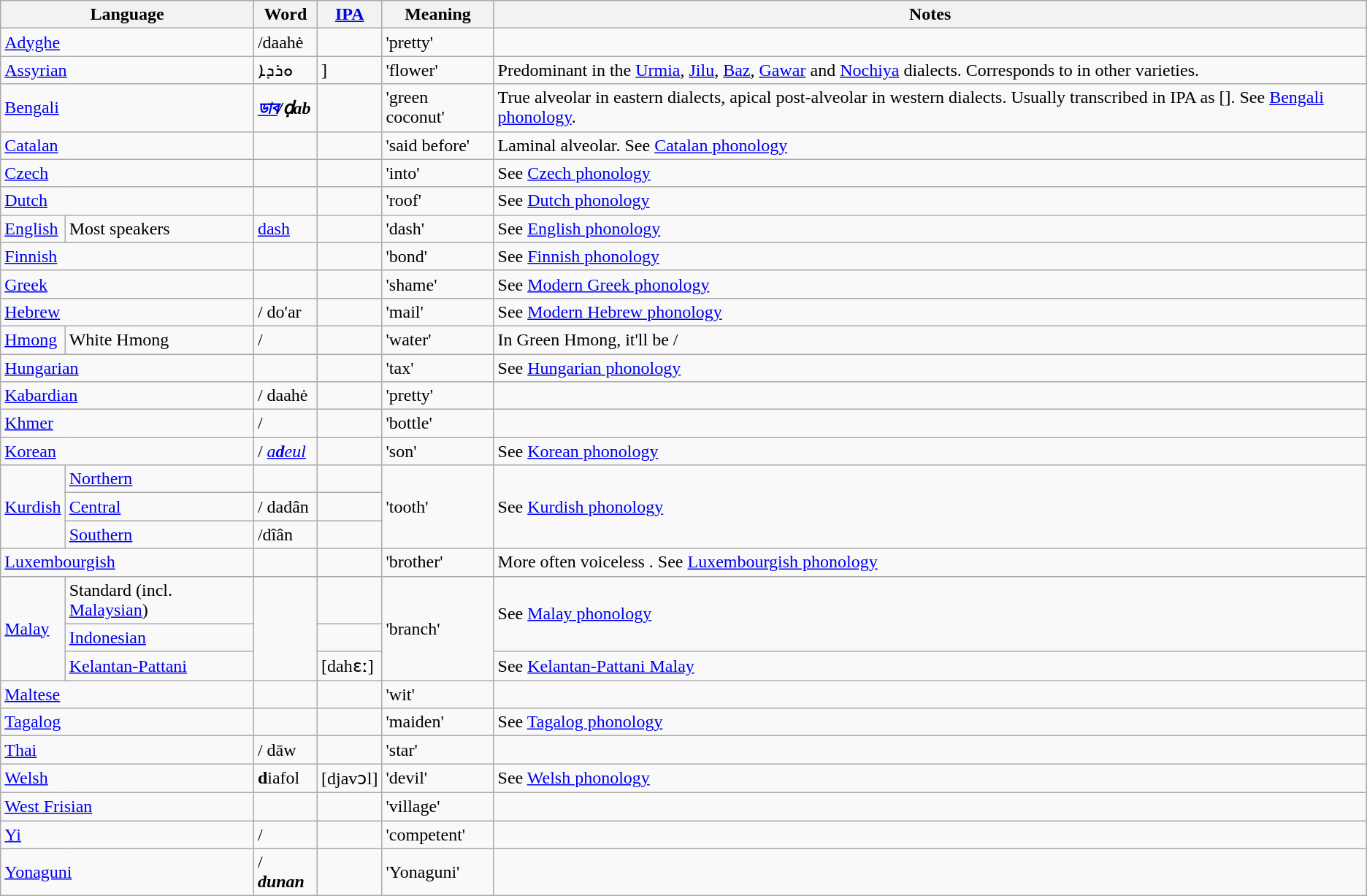<table class="wikitable">
<tr>
<th colspan="2">Language</th>
<th>Word</th>
<th><a href='#'>IPA</a></th>
<th>Meaning</th>
<th>Notes</th>
</tr>
<tr>
<td colspan="2"><a href='#'>Adyghe</a></td>
<td>/daahė</td>
<td></td>
<td>'pretty'</td>
<td></td>
</tr>
<tr>
<td colspan="2"><a href='#'>Assyrian</a></td>
<td>ܘܪܕܐ </td>
<td>]</td>
<td>'flower'</td>
<td>Predominant in the <a href='#'>Urmia</a>, <a href='#'>Jilu</a>, <a href='#'>Baz</a>, <a href='#'>Gawar</a> and <a href='#'>Nochiya</a> dialects. Corresponds to  in other varieties.</td>
</tr>
<tr>
<td colspan="2"><a href='#'>Bengali</a></td>
<td><a href='#'><strong><em>ডা<strong>ব<em></a>/ḍab</td>
<td></td>
<td>'green coconut'</td>
<td>True alveolar in eastern dialects, apical post-alveolar in western dialects. Usually transcribed in IPA as []. See <a href='#'>Bengali phonology</a>.</td>
</tr>
<tr>
<td colspan="2"><a href='#'>Catalan</a></td>
<td></td>
<td></td>
<td>'said before'</td>
<td colspan="3">Laminal alveolar. See <a href='#'>Catalan phonology</a></td>
</tr>
<tr>
<td colspan="2"><a href='#'>Czech</a></td>
<td></td>
<td></td>
<td>'into'</td>
<td>See <a href='#'>Czech phonology</a></td>
</tr>
<tr>
<td colspan="2"><a href='#'>Dutch</a></td>
<td></td>
<td></td>
<td>'roof'</td>
<td>See <a href='#'>Dutch phonology</a></td>
</tr>
<tr>
<td><a href='#'>English</a></td>
<td>Most speakers</td>
<td><a href='#'></em></strong>d</strong>ash</em></a></td>
<td></td>
<td>'dash'</td>
<td>See <a href='#'>English phonology</a></td>
</tr>
<tr>
<td colspan="2"><a href='#'>Finnish</a></td>
<td></td>
<td></td>
<td>'bond'</td>
<td>See <a href='#'>Finnish phonology</a></td>
</tr>
<tr>
<td colspan="2"><a href='#'>Greek</a></td>
<td></td>
<td></td>
<td>'shame'</td>
<td>See <a href='#'>Modern Greek phonology</a></td>
</tr>
<tr>
<td colspan="2"><a href='#'>Hebrew</a></td>
<td>/ do'ar</td>
<td></td>
<td>'mail'</td>
<td>See <a href='#'>Modern Hebrew phonology</a></td>
</tr>
<tr>
<td rowspan="1"><a href='#'>Hmong</a></td>
<td>White Hmong</td>
<td> / </td>
<td></td>
<td>'water'</td>
<td>In Green Hmong, it'll be  /  </td>
</tr>
<tr>
<td colspan="2"><a href='#'>Hungarian</a></td>
<td></td>
<td></td>
<td>'tax'</td>
<td>See <a href='#'>Hungarian phonology</a></td>
</tr>
<tr>
<td colspan="2"><a href='#'>Kabardian</a></td>
<td>/ daahė</td>
<td></td>
<td>'pretty'</td>
<td ! colspan="2"></td>
</tr>
<tr>
<td colspan=2><a href='#'>Khmer</a></td>
<td> / </td>
<td></td>
<td>'bottle'</td>
<td></td>
</tr>
<tr>
<td colspan="2"><a href='#'>Korean</a></td>
<td> / <a href='#'><em>a<strong>d</strong>eul</em></a></td>
<td></td>
<td>'son'</td>
<td>See <a href='#'>Korean phonology</a></td>
</tr>
<tr>
<td rowspan="3"><a href='#'>Kurdish</a></td>
<td><a href='#'>Northern</a></td>
<td></td>
<td></td>
<td rowspan="3">'tooth'</td>
<td rowspan="3">See <a href='#'>Kurdish phonology</a></td>
</tr>
<tr>
<td><a href='#'>Central</a></td>
<td>/ dadân</td>
<td></td>
</tr>
<tr>
<td><a href='#'>Southern</a></td>
<td>/dîân</td>
<td></td>
</tr>
<tr>
<td colspan="2"><a href='#'>Luxembourgish</a></td>
<td></td>
<td></td>
<td>'brother'</td>
<td>More often voiceless . See <a href='#'>Luxembourgish phonology</a></td>
</tr>
<tr>
<td rowspan="3"><a href='#'>Malay</a></td>
<td>Standard (incl. <a href='#'>Malaysian</a>)</td>
<td rowspan="3"></td>
<td></td>
<td rowspan="3">'branch'</td>
<td rowspan="2">See <a href='#'>Malay phonology</a></td>
</tr>
<tr>
<td><a href='#'>Indonesian</a></td>
<td></td>
</tr>
<tr>
<td><a href='#'>Kelantan-Pattani</a></td>
<td>[dahɛː]</td>
<td>See <a href='#'>Kelantan-Pattani Malay</a></td>
</tr>
<tr>
<td colspan="2"><a href='#'>Maltese</a></td>
<td></td>
<td></td>
<td>'wit'</td>
<td></td>
</tr>
<tr>
<td colspan="2"><a href='#'>Tagalog</a></td>
<td></td>
<td></td>
<td>'maiden'</td>
<td>See <a href='#'>Tagalog phonology</a></td>
</tr>
<tr>
<td colspan="2"><a href='#'>Thai</a></td>
<td>/ dāw</td>
<td></td>
<td>'star'</td>
<td></td>
</tr>
<tr>
<td colspan="2"><a href='#'>Welsh</a></td>
<td><strong>d</strong>iafol</td>
<td>[djavɔl]</td>
<td>'devil'</td>
<td>See <a href='#'>Welsh phonology</a></td>
</tr>
<tr>
<td colspan="2"><a href='#'>West Frisian</a></td>
<td></td>
<td></td>
<td>'village'</td>
<td></td>
</tr>
<tr>
<td colspan="2"><a href='#'>Yi</a></td>
<td>/</td>
<td></td>
<td>'competent'</td>
<td></td>
</tr>
<tr>
<td colspan="2"><a href='#'>Yonaguni</a></td>
<td> / <strong><em>d<strong>unan<em></td>
<td></td>
<td>'Yonaguni'</td>
<td></td>
</tr>
</table>
